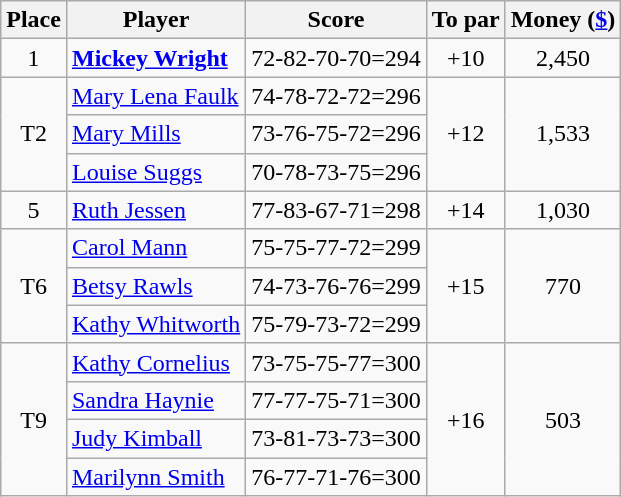<table class="wikitable">
<tr>
<th>Place</th>
<th>Player</th>
<th>Score</th>
<th>To par</th>
<th>Money (<a href='#'>$</a>)</th>
</tr>
<tr>
<td align=center>1</td>
<td> <strong><a href='#'>Mickey Wright</a></strong></td>
<td>72-82-70-70=294</td>
<td align=center>+10</td>
<td align=center>2,450</td>
</tr>
<tr>
<td align=center rowspan=3>T2</td>
<td> <a href='#'>Mary Lena Faulk</a></td>
<td>74-78-72-72=296</td>
<td align=center rowspan=3>+12</td>
<td align=center rowspan=3>1,533</td>
</tr>
<tr>
<td> <a href='#'>Mary Mills</a></td>
<td>73-76-75-72=296</td>
</tr>
<tr>
<td> <a href='#'>Louise Suggs</a></td>
<td>70-78-73-75=296</td>
</tr>
<tr>
<td align=center>5</td>
<td> <a href='#'>Ruth Jessen</a></td>
<td>77-83-67-71=298</td>
<td align=center>+14</td>
<td align=center>1,030</td>
</tr>
<tr>
<td align=center rowspan=3>T6</td>
<td> <a href='#'>Carol Mann</a></td>
<td>75-75-77-72=299</td>
<td align=center rowspan=3>+15</td>
<td align=center rowspan=3>770</td>
</tr>
<tr>
<td> <a href='#'>Betsy Rawls</a></td>
<td>74-73-76-76=299</td>
</tr>
<tr>
<td> <a href='#'>Kathy Whitworth</a></td>
<td>75-79-73-72=299</td>
</tr>
<tr>
<td align=center rowspan=4>T9</td>
<td> <a href='#'>Kathy Cornelius</a></td>
<td>73-75-75-77=300</td>
<td align=center rowspan=4>+16</td>
<td align=center rowspan=4>503</td>
</tr>
<tr>
<td> <a href='#'>Sandra Haynie</a></td>
<td>77-77-75-71=300</td>
</tr>
<tr>
<td> <a href='#'>Judy Kimball</a></td>
<td>73-81-73-73=300</td>
</tr>
<tr>
<td> <a href='#'>Marilynn Smith</a></td>
<td>76-77-71-76=300</td>
</tr>
</table>
